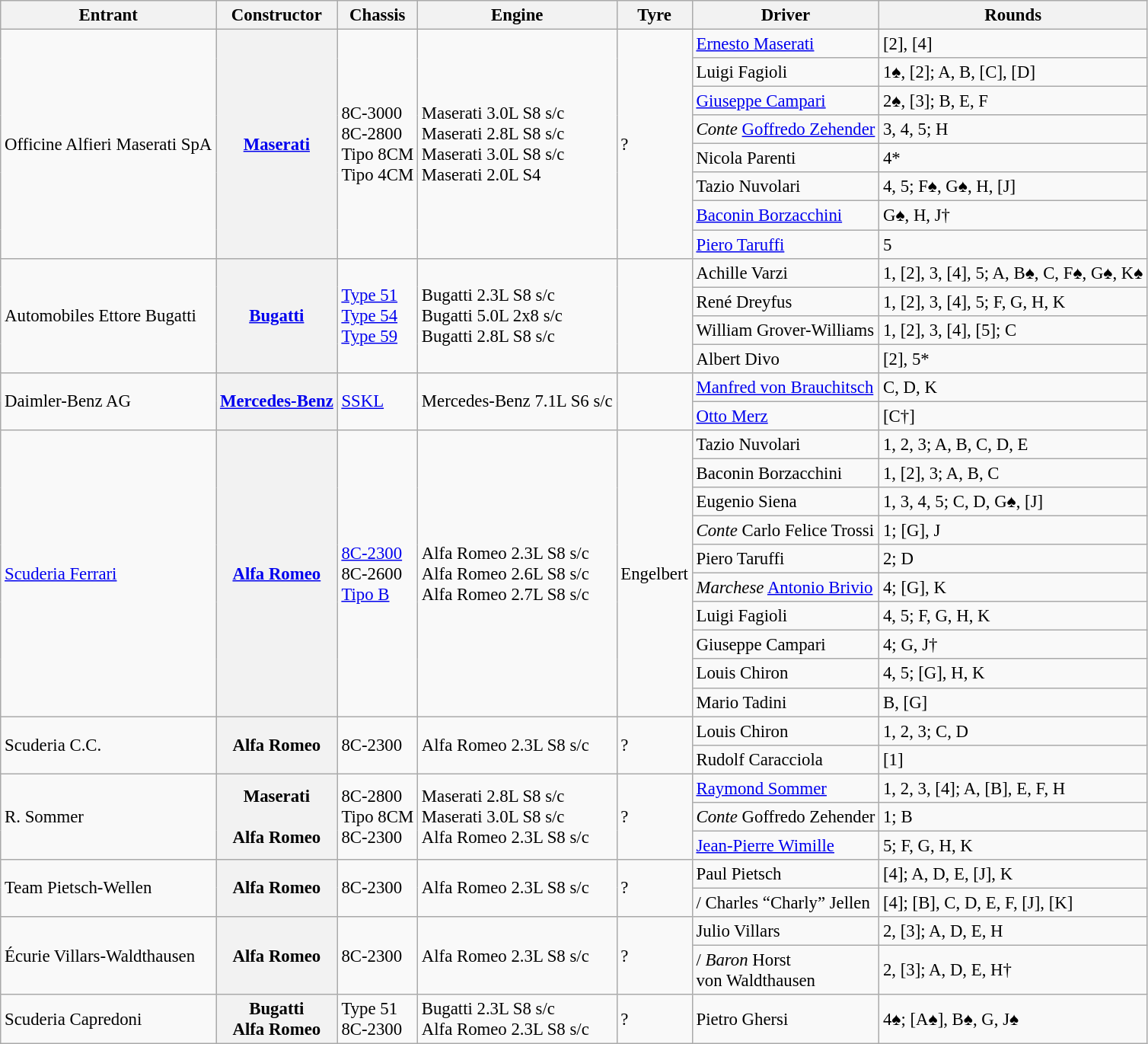<table class="wikitable" style="font-size: 95%">
<tr>
<th>Entrant</th>
<th>Constructor</th>
<th>Chassis</th>
<th>Engine</th>
<th>Tyre</th>
<th>Driver</th>
<th>Rounds</th>
</tr>
<tr>
<td rowspan=8> Officine Alfieri Maserati SpA</td>
<th rowspan=8><a href='#'>Maserati</a></th>
<td rowspan=8>8C-3000<br>8C-2800<br>Tipo 8CM<br>Tipo 4CM</td>
<td rowspan=8>Maserati 3.0L S8 s/c<br>Maserati 2.8L S8 s/c<br>Maserati 3.0L S8 s/c<br>Maserati 2.0L S4</td>
<td rowspan=8>?</td>
<td> <a href='#'>Ernesto Maserati</a></td>
<td>[2], [4]</td>
</tr>
<tr>
<td> Luigi Fagioli</td>
<td>1♠, [2]; A, B, [C], [D]</td>
</tr>
<tr>
<td> <a href='#'>Giuseppe Campari</a></td>
<td>2♠, [3]; B, E, F</td>
</tr>
<tr>
<td> <em>Conte</em> <a href='#'>Goffredo Zehender</a></td>
<td>3, 4, 5; H</td>
</tr>
<tr>
<td> Nicola Parenti</td>
<td>4*</td>
</tr>
<tr>
<td> Tazio Nuvolari</td>
<td>4, 5; F♠, G♠, H, [J]</td>
</tr>
<tr>
<td> <a href='#'>Baconin Borzacchini</a></td>
<td>G♠, H, J†</td>
</tr>
<tr>
<td> <a href='#'>Piero Taruffi</a></td>
<td>5</td>
</tr>
<tr>
<td rowspan=4> Automobiles Ettore Bugatti</td>
<th rowspan=4><a href='#'>Bugatti</a></th>
<td rowspan=4><a href='#'>Type 51</a><br><a href='#'>Type 54</a> <br><a href='#'>Type 59</a></td>
<td rowspan=4>Bugatti 2.3L S8 s/c<br>Bugatti 5.0L 2x8 s/c<br>Bugatti 2.8L S8 s/c</td>
<td rowspan=4></td>
<td> Achille Varzi</td>
<td>1, [2], 3, [4], 5; A, B♠, C, F♠, G♠, K♠</td>
</tr>
<tr>
<td> René Dreyfus</td>
<td>1, [2], 3, [4], 5; F, G, H, K</td>
</tr>
<tr>
<td> William Grover-Williams</td>
<td>1, [2], 3, [4], [5]; C</td>
</tr>
<tr>
<td> Albert Divo</td>
<td>[2], 5*</td>
</tr>
<tr>
<td rowspan=2> Daimler-Benz AG</td>
<th rowspan=2><a href='#'>Mercedes-Benz</a></th>
<td rowspan=2><a href='#'>SSKL</a></td>
<td rowspan=2>Mercedes-Benz 7.1L S6 s/c</td>
<td rowspan=2></td>
<td> <a href='#'>Manfred von Brauchitsch</a></td>
<td>C, D, K</td>
</tr>
<tr>
<td> <a href='#'>Otto Merz</a></td>
<td>[C†]</td>
</tr>
<tr>
<td rowspan=10> <a href='#'>Scuderia Ferrari</a></td>
<th rowspan=10><a href='#'>Alfa Romeo</a></th>
<td rowspan=10><a href='#'>8C-2300</a><br>8C-2600<br> <a href='#'>Tipo B</a></td>
<td rowspan=10>Alfa Romeo 2.3L S8 s/c<br>Alfa Romeo 2.6L S8 s/c<br> Alfa Romeo 2.7L S8 s/c</td>
<td rowspan=10>Engelbert</td>
<td> Tazio Nuvolari</td>
<td>1, 2, 3; A, B, C, D, E</td>
</tr>
<tr>
<td> Baconin Borzacchini</td>
<td>1, [2], 3; A, B, C</td>
</tr>
<tr>
<td> Eugenio Siena</td>
<td>1, 3, 4, 5; C, D, G♠, [J]</td>
</tr>
<tr>
<td> <em>Conte</em> Carlo Felice Trossi</td>
<td>1; [G], J</td>
</tr>
<tr>
<td> Piero Taruffi</td>
<td>2; D</td>
</tr>
<tr>
<td> <em>Marchese</em> <a href='#'>Antonio Brivio</a></td>
<td>4; [G], K</td>
</tr>
<tr>
<td> Luigi Fagioli</td>
<td>4, 5; F, G, H, K</td>
</tr>
<tr>
<td> Giuseppe Campari</td>
<td>4; G, J†</td>
</tr>
<tr>
<td> Louis Chiron</td>
<td>4, 5; [G], H, K</td>
</tr>
<tr>
<td> Mario Tadini</td>
<td>B, [G]</td>
</tr>
<tr>
<td rowspan=2> Scuderia C.C.</td>
<th rowspan=2>Alfa Romeo</th>
<td rowspan=2>8C-2300</td>
<td rowspan=2>Alfa Romeo 2.3L S8 s/c</td>
<td rowspan=2>?</td>
<td> Louis Chiron</td>
<td>1, 2, 3; C, D</td>
</tr>
<tr>
<td> Rudolf Caracciola</td>
<td>[1]</td>
</tr>
<tr>
<td rowspan=3> R. Sommer</td>
<th rowspan=3>Maserati<br> <br>Alfa Romeo</th>
<td rowspan=3>8C-2800<br>Tipo 8CM<br>8C-2300</td>
<td rowspan=3>Maserati 2.8L S8 s/c<br>Maserati 3.0L S8 s/c<br> Alfa Romeo 2.3L S8 s/c</td>
<td rowspan=3>?</td>
<td> <a href='#'>Raymond Sommer</a></td>
<td>1, 2, 3, [4]; A, [B], E, F, H</td>
</tr>
<tr>
<td> <em>Conte</em> Goffredo Zehender</td>
<td>1; B</td>
</tr>
<tr>
<td> <a href='#'>Jean-Pierre Wimille</a></td>
<td>5; F, G, H, K</td>
</tr>
<tr>
<td rowspan=2> Team Pietsch-Wellen</td>
<th rowspan=2>Alfa Romeo</th>
<td rowspan=2>8C-2300</td>
<td rowspan=2>Alfa Romeo 2.3L S8 s/c</td>
<td rowspan=2>?</td>
<td> Paul Pietsch</td>
<td>[4]; A, D, E, [J], K</td>
</tr>
<tr>
<td>/ Charles “Charly” Jellen</td>
<td>[4]; [B], C, D, E, F, [J], [K]</td>
</tr>
<tr>
<td rowspan=2> Écurie Villars-Waldthausen</td>
<th rowspan=2>Alfa Romeo</th>
<td rowspan=2>8C-2300</td>
<td rowspan=2>Alfa Romeo 2.3L S8 s/c</td>
<td rowspan=2>?</td>
<td> Julio Villars</td>
<td>2, [3]; A, D, E, H</td>
</tr>
<tr>
<td>/ <em>Baron</em> Horst<br>von Waldthausen</td>
<td>2, [3]; A, D, E, H†</td>
</tr>
<tr>
<td> Scuderia Capredoni</td>
<th>Bugatti<br>Alfa Romeo</th>
<td>Type 51<br>8C-2300</td>
<td>Bugatti 2.3L S8 s/c<br>Alfa Romeo 2.3L S8 s/c</td>
<td>?</td>
<td> Pietro Ghersi</td>
<td>4♠; [A♠], B♠, G, J♠</td>
</tr>
</table>
